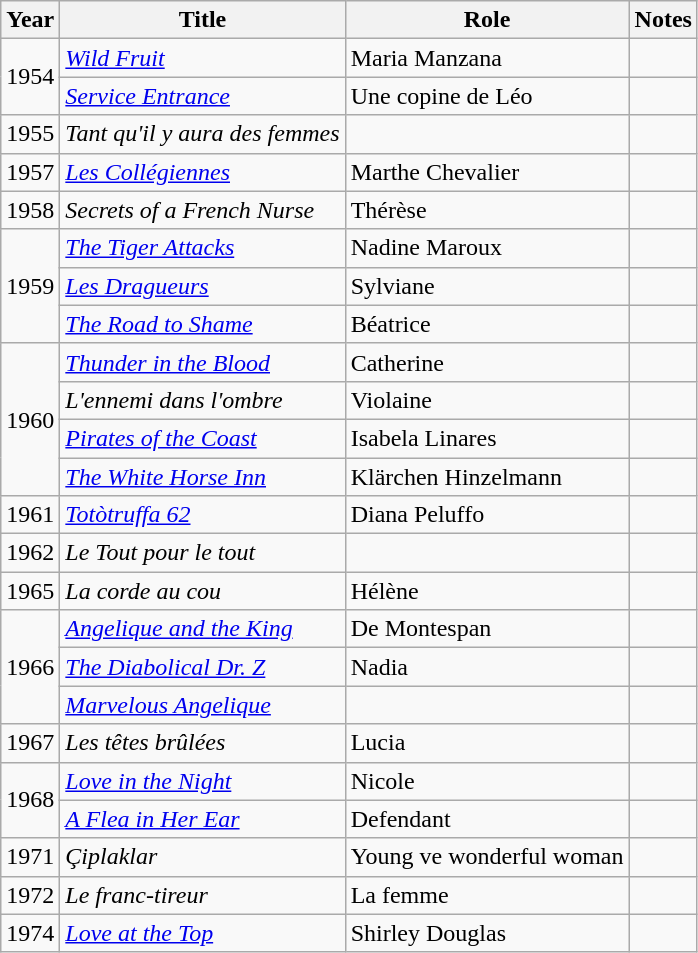<table class="wikitable sortable">
<tr>
<th>Year</th>
<th>Title</th>
<th>Role</th>
<th class="unsortable">Notes</th>
</tr>
<tr>
<td rowspan=2>1954</td>
<td><em><a href='#'>Wild Fruit</a></em></td>
<td>Maria Manzana</td>
<td></td>
</tr>
<tr>
<td><em><a href='#'>Service Entrance</a></em></td>
<td>Une copine de Léo</td>
<td></td>
</tr>
<tr>
<td>1955</td>
<td><em>Tant qu'il y aura des femmes</em></td>
<td></td>
<td></td>
</tr>
<tr>
<td>1957</td>
<td><em><a href='#'>Les Collégiennes</a></em></td>
<td>Marthe Chevalier</td>
<td></td>
</tr>
<tr>
<td>1958</td>
<td><em>Secrets of a French Nurse</em></td>
<td>Thérèse</td>
<td></td>
</tr>
<tr>
<td rowspan=3>1959</td>
<td><em><a href='#'>The Tiger Attacks</a></em></td>
<td>Nadine Maroux</td>
<td></td>
</tr>
<tr>
<td><em><a href='#'>Les Dragueurs</a></em></td>
<td>Sylviane</td>
<td></td>
</tr>
<tr>
<td><em><a href='#'>The Road to Shame</a></em></td>
<td>Béatrice</td>
<td></td>
</tr>
<tr>
<td rowspan=4>1960</td>
<td><em><a href='#'>Thunder in the Blood</a></em></td>
<td>Catherine</td>
<td></td>
</tr>
<tr>
<td><em>L'ennemi dans l'ombre</em></td>
<td>Violaine</td>
<td></td>
</tr>
<tr>
<td><em><a href='#'>Pirates of the Coast</a></em></td>
<td>Isabela Linares</td>
<td></td>
</tr>
<tr>
<td><em><a href='#'>The White Horse Inn</a></em></td>
<td>Klärchen Hinzelmann</td>
<td></td>
</tr>
<tr>
<td>1961</td>
<td><em><a href='#'>Totòtruffa 62</a></em></td>
<td>Diana Peluffo</td>
<td></td>
</tr>
<tr>
<td>1962</td>
<td><em>Le Tout pour le tout</em></td>
<td></td>
<td></td>
</tr>
<tr>
<td>1965</td>
<td><em>La corde au cou</em></td>
<td>Hélène</td>
<td></td>
</tr>
<tr>
<td rowspan=3>1966</td>
<td><em><a href='#'>Angelique and the King</a></em></td>
<td>De Montespan</td>
<td></td>
</tr>
<tr>
<td><em><a href='#'>The Diabolical Dr. Z</a></em></td>
<td>Nadia</td>
<td></td>
</tr>
<tr>
<td><em><a href='#'>Marvelous Angelique</a></em></td>
<td></td>
<td></td>
</tr>
<tr>
<td>1967</td>
<td><em>Les têtes brûlées</em></td>
<td>Lucia</td>
<td></td>
</tr>
<tr>
<td rowspan=2>1968</td>
<td><em><a href='#'>Love in the Night</a></em></td>
<td>Nicole</td>
<td></td>
</tr>
<tr>
<td><em><a href='#'>A Flea in Her Ear</a></em></td>
<td>Defendant</td>
<td></td>
</tr>
<tr>
<td>1971</td>
<td><em>Çiplaklar</em></td>
<td>Young ve wonderful woman</td>
<td></td>
</tr>
<tr>
<td>1972</td>
<td><em>Le franc-tireur</em></td>
<td>La femme</td>
<td></td>
</tr>
<tr>
<td>1974</td>
<td><em><a href='#'>Love at the Top</a></em></td>
<td>Shirley Douglas</td>
<td></td>
</tr>
</table>
